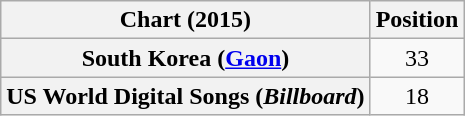<table class="wikitable plainrowheaders" style="text-align:center">
<tr>
<th scope="col">Chart (2015)</th>
<th scope="col">Position</th>
</tr>
<tr>
<th scope="row">South Korea (<a href='#'>Gaon</a>)</th>
<td>33</td>
</tr>
<tr>
<th scope="row">US World Digital Songs (<em>Billboard</em>)</th>
<td>18</td>
</tr>
</table>
